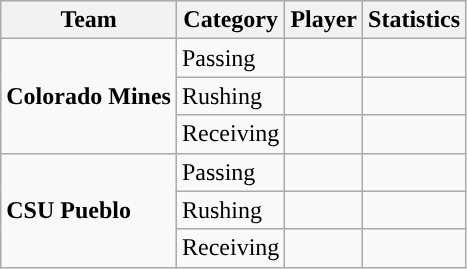<table class="wikitable" style="float: left;">
<tr>
<th>Team</th>
<th>Category</th>
<th>Player</th>
<th>Statistics</th>
</tr>
<tr>
<td rowspan=3><strong>Colorado Mines</strong></td>
<td>Passing</td>
<td></td>
<td></td>
</tr>
<tr>
<td>Rushing</td>
<td></td>
<td></td>
</tr>
<tr>
<td>Receiving</td>
<td></td>
<td></td>
</tr>
<tr>
<td rowspan=3><strong>CSU Pueblo</strong></td>
<td>Passing</td>
<td></td>
<td></td>
</tr>
<tr>
<td>Rushing</td>
<td></td>
<td></td>
</tr>
<tr>
<td>Receiving</td>
<td></td>
<td></td>
</tr>
</table>
